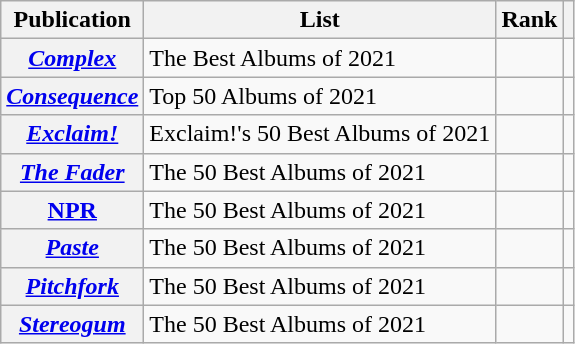<table class="wikitable sortable plainrowheaders">
<tr>
<th scope="col">Publication</th>
<th scope="col">List</th>
<th scope="col">Rank</th>
<th scope="col" class="unsortable"></th>
</tr>
<tr>
<th scope="row"><em><a href='#'>Complex</a></em></th>
<td>The Best Albums of 2021</td>
<td></td>
<td></td>
</tr>
<tr>
<th scope="row"><em><a href='#'>Consequence</a></em></th>
<td>Top 50 Albums of 2021</td>
<td></td>
<td></td>
</tr>
<tr>
<th scope="row"><em><a href='#'>Exclaim!</a></em></th>
<td>Exclaim!'s 50 Best Albums of 2021</td>
<td></td>
<td></td>
</tr>
<tr>
<th scope="row"><em><a href='#'>The Fader</a></em></th>
<td>The 50 Best Albums of 2021</td>
<td></td>
<td></td>
</tr>
<tr>
<th scope="row"><a href='#'>NPR</a></th>
<td>The 50 Best Albums of 2021</td>
<td></td>
<td></td>
</tr>
<tr>
<th scope="row"><em><a href='#'>Paste</a></em></th>
<td>The 50 Best Albums of 2021</td>
<td></td>
<td></td>
</tr>
<tr>
<th scope="row"><em><a href='#'>Pitchfork</a></em></th>
<td>The 50 Best Albums of 2021</td>
<td></td>
<td></td>
</tr>
<tr>
<th scope="row"><em><a href='#'>Stereogum</a></em></th>
<td>The 50 Best Albums of 2021</td>
<td></td>
<td></td>
</tr>
</table>
